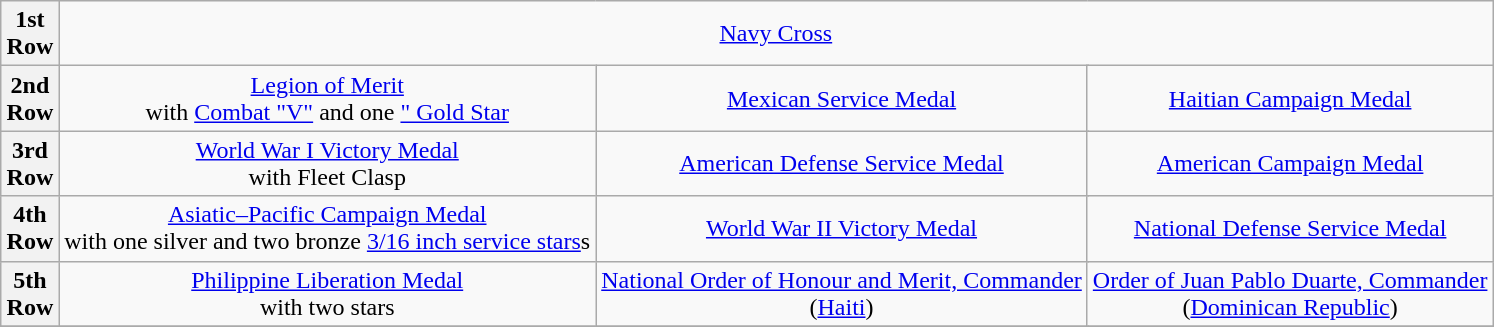<table class="wikitable" style="margin:1em auto; text-align:center;">
<tr>
<th>1st<br> Row</th>
<td colspan="14"><a href='#'>Navy Cross</a></td>
</tr>
<tr>
<th>2nd<br> Row</th>
<td colspan="4"><a href='#'>Legion of Merit</a> <br>with <a href='#'>Combat "V"</a> and one <a href='#'>" Gold Star</a></td>
<td colspan="4"><a href='#'>Mexican Service Medal</a></td>
<td colspan="4"><a href='#'>Haitian Campaign Medal</a></td>
</tr>
<tr>
<th>3rd<br> Row</th>
<td colspan="4"><a href='#'>World War I Victory Medal</a> <br>with Fleet Clasp</td>
<td colspan="4"><a href='#'>American Defense Service Medal</a></td>
<td colspan="4"><a href='#'>American Campaign Medal</a></td>
</tr>
<tr>
<th>4th<br> Row</th>
<td colspan="4"><a href='#'>Asiatic–Pacific Campaign Medal</a> <br>with one silver and two bronze <a href='#'>3/16 inch service stars</a>s</td>
<td colspan="4"><a href='#'>World War II Victory Medal</a></td>
<td colspan="4"><a href='#'>National Defense Service Medal</a></td>
</tr>
<tr>
<th>5th<br> Row</th>
<td colspan="4"><a href='#'>Philippine Liberation Medal</a> <br>with two stars</td>
<td colspan="4"><a href='#'>National Order of Honour and Merit, Commander</a> <br>(<a href='#'>Haiti</a>)</td>
<td colspan="4"><a href='#'>Order of Juan Pablo Duarte, Commander</a> <br>(<a href='#'>Dominican Republic</a>)</td>
</tr>
<tr>
</tr>
</table>
